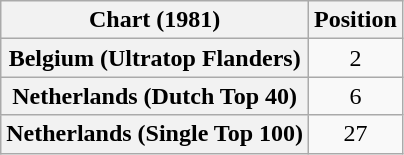<table class="wikitable sortable plainrowheaders" style="text-align:center">
<tr>
<th>Chart (1981)</th>
<th>Position</th>
</tr>
<tr>
<th scope="row">Belgium (Ultratop Flanders)</th>
<td>2</td>
</tr>
<tr>
<th scope="row">Netherlands (Dutch Top 40)</th>
<td>6</td>
</tr>
<tr>
<th scope="row">Netherlands (Single Top 100)</th>
<td>27</td>
</tr>
</table>
